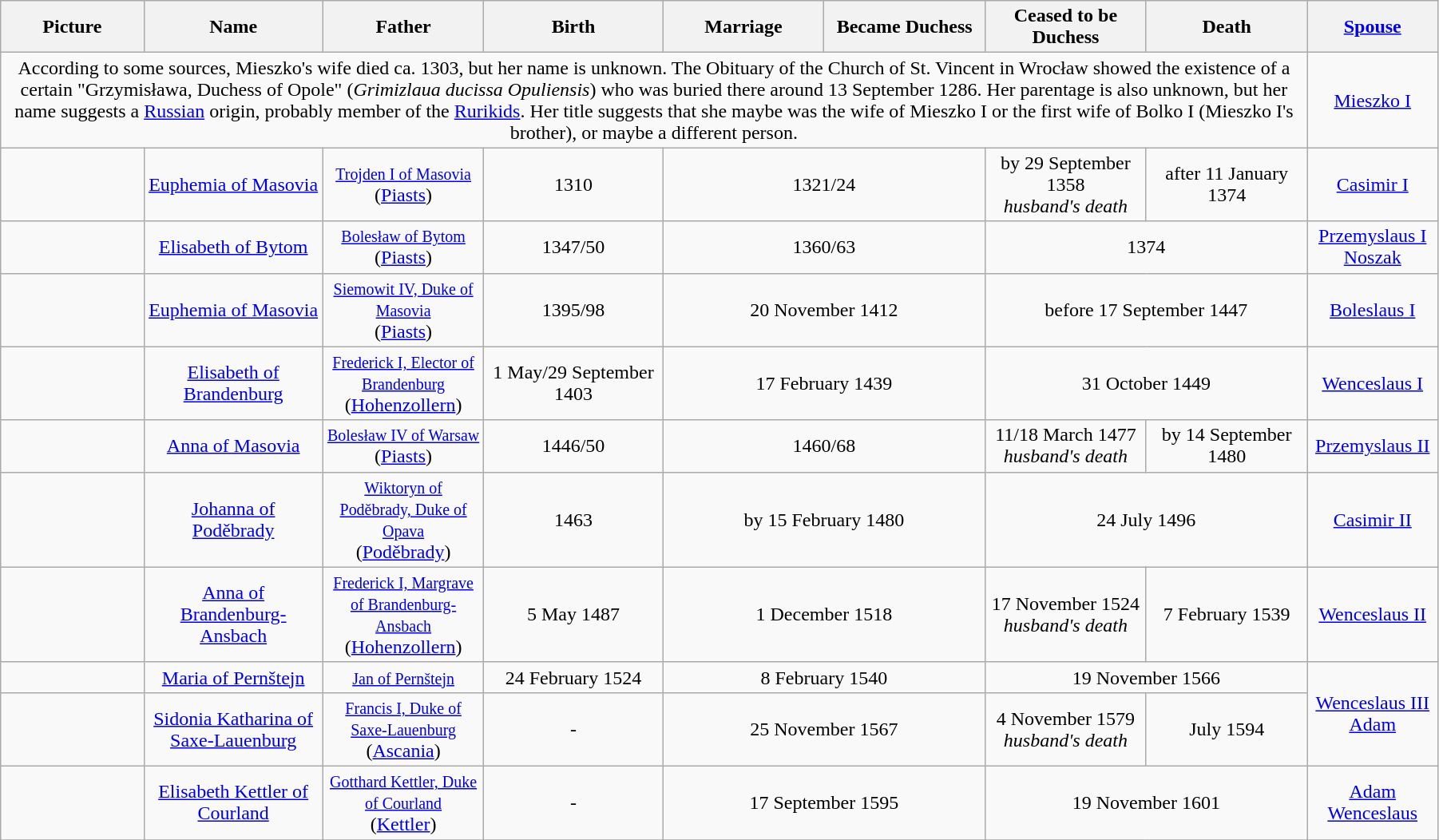<table width=95% class="wikitable">
<tr>
<th width = "8%">Picture</th>
<th width = "10%">Name</th>
<th width = "9%">Father</th>
<th width = "10%">Birth</th>
<th width = "9%">Marriage</th>
<th width = "9%">Became Duchess</th>
<th width = "9%">Ceased to be Duchess</th>
<th width = "9%">Death</th>
<th width = "7%"><a href='#'>Spouse</a></th>
</tr>
<tr>
<td align="center" colspan="8">According to some sources, Mieszko's wife died ca. 1303, but her name is unknown. The Obituary of the Church of St. Vincent in Wrocław showed the existence of a certain "Grzymisława, Duchess of Opole" (<em>Grimizlaua ducissa Opuliensis</em>) who was buried there around 13 September 1286. Her parentage is also unknown, but her name suggests a <a href='#'>Russian</a> origin, probably member of the <a href='#'>Rurikids</a>. Her title suggests that she maybe was the wife of Mieszko I or the first wife of Bolko I (Mieszko I's brother), or maybe a different person.</td>
<td align="center"><a href='#'>Mieszko I</a></td>
</tr>
<tr>
<td align="center"></td>
<td align="center"><a href='#'>Euphemia of Masovia</a><br></td>
<td align="center"><small><a href='#'>Trojden I of Masovia</a></small><br> (<a href='#'>Piasts</a>)</td>
<td align="center">1310</td>
<td align="center" colspan="2">1321/24</td>
<td align="center">by 29 September 1358<br><em>husband's death</em></td>
<td align="center">after 11 January 1374</td>
<td align="center"><a href='#'>Casimir I</a></td>
</tr>
<tr>
<td align="center"></td>
<td align="center"><a href='#'>Elisabeth of Bytom</a><br></td>
<td align="center"><small><a href='#'>Bolesław of Bytom</a></small><br>(<a href='#'>Piasts</a>)</td>
<td align="center">1347/50</td>
<td align="center" colspan="2">1360/63</td>
<td align="center" colspan="2">1374</td>
<td align="center"><a href='#'>Przemyslaus I Noszak</a></td>
</tr>
<tr>
<td align="center"></td>
<td align="center"><a href='#'>Euphemia of Masovia</a><br></td>
<td align="center"><small><a href='#'>Siemowit IV, Duke of Masovia</a></small><br>(<a href='#'>Piasts</a>)</td>
<td align="center">1395/98</td>
<td align="center" colspan="2">20 November 1412</td>
<td align="center" colspan="2">before 17 September 1447</td>
<td align="center"><a href='#'>Boleslaus I</a></td>
</tr>
<tr>
<td align="center"></td>
<td align="center"><a href='#'>Elisabeth of Brandenburg</a><br></td>
<td align="center"><small><a href='#'>Frederick I, Elector of Brandenburg</a></small><br>(<a href='#'>Hohenzollern</a>)</td>
<td align="center">1 May/29 September 1403</td>
<td align="center" colspan="2">17 February 1439</td>
<td align="center" colspan="2">31 October 1449</td>
<td align="center"><a href='#'>Wenceslaus I</a></td>
</tr>
<tr>
<td align="center"></td>
<td align="center"><a href='#'>Anna of Masovia</a><br></td>
<td align="center"><small><a href='#'>Bolesław IV of Warsaw</a></small><br>(<a href='#'>Piasts</a>)</td>
<td align="center">1446/50</td>
<td align="center" colspan="2">1460/68</td>
<td align="center">11/18 March 1477<br><em>husband's death</em></td>
<td align="center">by 14 September 1480</td>
<td align="center"><a href='#'>Przemyslaus II</a></td>
</tr>
<tr>
<td align=center></td>
<td align="center"><a href='#'>Johanna of Poděbrady</a><br></td>
<td align="center"><small><a href='#'>Wiktoryn of Poděbrady, Duke of Opava</a></small><br>(<a href='#'>Poděbrady</a>)</td>
<td align="center">1463</td>
<td align="center" colspan="2">by 15 February 1480</td>
<td align="center" colspan="2">24 July 1496</td>
<td align="center"><a href='#'>Casimir II</a></td>
</tr>
<tr>
<td align="center"></td>
<td align="center"><a href='#'>Anna of Brandenburg-Ansbach</a></td>
<td align="center"><small><a href='#'>Frederick I, Margrave of Brandenburg-Ansbach</a></small><br>(<a href='#'>Hohenzollern</a>)</td>
<td align="center">5 May 1487</td>
<td align="center" colspan="2">1 December 1518</td>
<td align="center">17 November 1524<br><em>husband's death</em></td>
<td align="center">7 February 1539</td>
<td align="center"><a href='#'>Wenceslaus II</a></td>
</tr>
<tr>
<td align="center"></td>
<td align="center"><a href='#'>Maria of Pernštejn</a></td>
<td align="center"><small><a href='#'>Jan of Pernštejn</a></small></td>
<td align="center">24 February 1524</td>
<td align="center" colspan="2">8 February 1540</td>
<td align="center" colspan="2">19 November 1566</td>
<td align="center" rowspan="2"><a href='#'>Wenceslaus III Adam</a></td>
</tr>
<tr>
<td align="center"></td>
<td align="center"><a href='#'>Sidonia Katharina of Saxe-Lauenburg</a></td>
<td align="center"><small><a href='#'>Francis I, Duke of Saxe-Lauenburg</a></small><br>(<a href='#'>Ascania</a>)</td>
<td align="center">-</td>
<td align="center" colspan="2">25 November 1567</td>
<td align="center">4 November 1579<br><em>husband's death</em></td>
<td align="center">July 1594</td>
</tr>
<tr>
<td align=center></td>
<td align="center"><a href='#'>Elisabeth Kettler of Courland</a></td>
<td align="center"><small><a href='#'>Gotthard Kettler, Duke of Courland</a></small><br>(<a href='#'>Kettler</a>)</td>
<td align="center">-</td>
<td align="center" colspan="2">17 September 1595</td>
<td align="center" colspan="2">19 November 1601</td>
<td align="center"><a href='#'>Adam Wenceslaus</a></td>
</tr>
<tr>
</tr>
</table>
